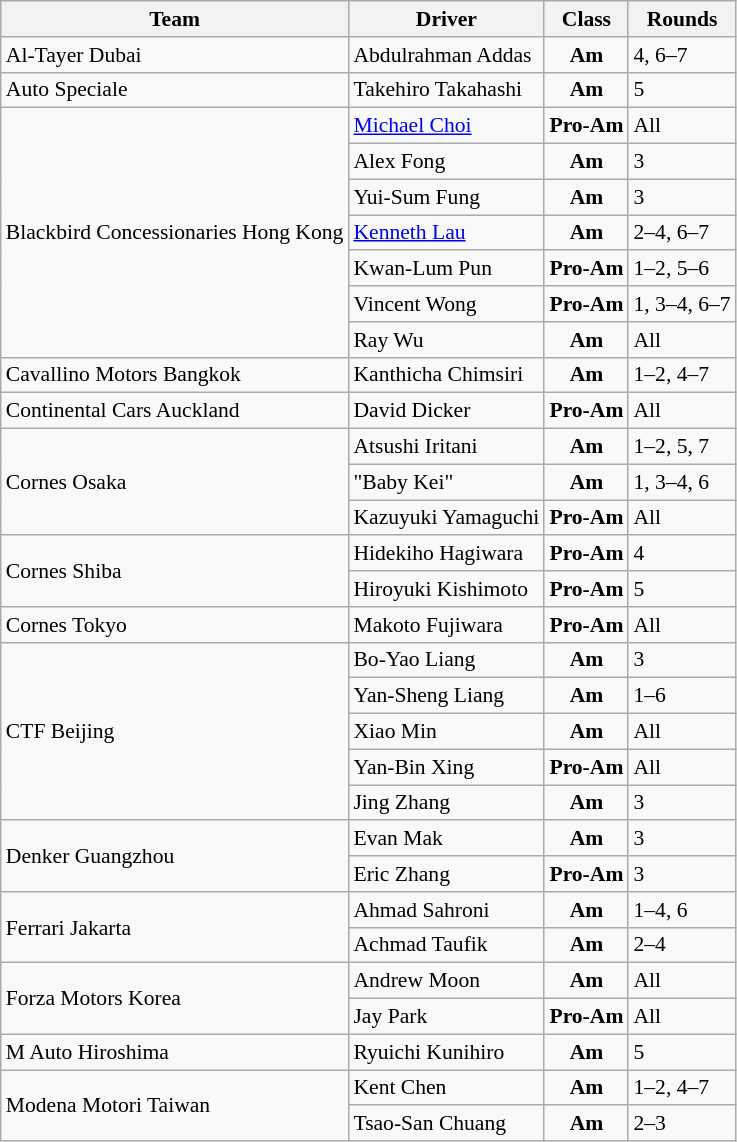<table class="wikitable" style="font-size:90%;">
<tr>
<th>Team</th>
<th>Driver</th>
<th>Class</th>
<th>Rounds</th>
</tr>
<tr>
<td> Al-Tayer Dubai</td>
<td> Abdulrahman Addas</td>
<td align=center><strong><span>Am</span></strong></td>
<td>4, 6–7</td>
</tr>
<tr>
<td> Auto Speciale</td>
<td> Takehiro Takahashi</td>
<td align=center><strong><span>Am</span></strong></td>
<td>5</td>
</tr>
<tr>
<td rowspan=7> Blackbird Concessionaries Hong Kong</td>
<td> <a href='#'>Michael Choi</a></td>
<td align=center><strong><span>Pro-Am</span></strong></td>
<td>All</td>
</tr>
<tr>
<td> Alex Fong</td>
<td align=center><strong><span>Am</span></strong></td>
<td>3</td>
</tr>
<tr>
<td> Yui-Sum Fung</td>
<td align=center><strong><span>Am</span></strong></td>
<td>3</td>
</tr>
<tr>
<td> <a href='#'>Kenneth Lau</a></td>
<td align=center><strong><span>Am</span></strong></td>
<td>2–4, 6–7</td>
</tr>
<tr>
<td> Kwan-Lum Pun</td>
<td align=center><strong><span>Pro-Am</span></strong></td>
<td>1–2, 5–6</td>
</tr>
<tr>
<td> Vincent Wong</td>
<td align=center><strong><span>Pro-Am</span></strong></td>
<td>1, 3–4, 6–7</td>
</tr>
<tr>
<td> Ray Wu</td>
<td align=center><strong><span>Am</span></strong></td>
<td>All</td>
</tr>
<tr>
<td> Cavallino Motors Bangkok</td>
<td> Kanthicha Chimsiri</td>
<td align=center><strong><span>Am</span></strong></td>
<td>1–2, 4–7</td>
</tr>
<tr>
<td> Continental Cars Auckland</td>
<td> David Dicker</td>
<td align=center><strong><span>Pro-Am</span></strong></td>
<td>All</td>
</tr>
<tr>
<td rowspan=3> Cornes Osaka</td>
<td> Atsushi Iritani</td>
<td align=center><strong><span>Am</span></strong></td>
<td>1–2, 5, 7</td>
</tr>
<tr>
<td> "Baby Kei"</td>
<td align=center><strong><span>Am</span></strong></td>
<td>1, 3–4, 6</td>
</tr>
<tr>
<td> Kazuyuki Yamaguchi</td>
<td align=center><strong><span>Pro-Am</span></strong></td>
<td>All</td>
</tr>
<tr>
<td rowspan=2> Cornes Shiba</td>
<td> Hidekiho Hagiwara</td>
<td align=center><strong><span>Pro-Am</span></strong></td>
<td>4</td>
</tr>
<tr>
<td> Hiroyuki Kishimoto</td>
<td align=center><strong><span>Pro-Am</span></strong></td>
<td>5</td>
</tr>
<tr>
<td> Cornes Tokyo</td>
<td> Makoto Fujiwara</td>
<td align=center><strong><span>Pro-Am</span></strong></td>
<td>All</td>
</tr>
<tr>
<td rowspan=5> CTF Beijing</td>
<td> Bo-Yao Liang</td>
<td align=center><strong><span>Am</span></strong></td>
<td>3</td>
</tr>
<tr>
<td> Yan-Sheng Liang</td>
<td align=center><strong><span>Am</span></strong></td>
<td>1–6</td>
</tr>
<tr>
<td> Xiao Min</td>
<td align=center><strong><span>Am</span></strong></td>
<td>All</td>
</tr>
<tr>
<td> Yan-Bin Xing</td>
<td align=center><strong><span>Pro-Am</span></strong></td>
<td>All</td>
</tr>
<tr>
<td> Jing Zhang</td>
<td align=center><strong><span>Am</span></strong></td>
<td>3</td>
</tr>
<tr>
<td rowspan=2> Denker Guangzhou</td>
<td> Evan Mak</td>
<td align=center><strong><span>Am</span></strong></td>
<td>3</td>
</tr>
<tr>
<td> Eric Zhang</td>
<td align=center><strong><span>Pro-Am</span></strong></td>
<td>3</td>
</tr>
<tr>
<td rowspan=2> Ferrari Jakarta</td>
<td> Ahmad Sahroni</td>
<td align=center><strong><span>Am</span></strong></td>
<td>1–4, 6</td>
</tr>
<tr>
<td> Achmad Taufik</td>
<td align=center><strong><span>Am</span></strong></td>
<td>2–4</td>
</tr>
<tr>
<td rowspan=2> Forza Motors Korea</td>
<td> Andrew Moon</td>
<td align=center><strong><span>Am</span></strong></td>
<td>All</td>
</tr>
<tr>
<td> Jay Park</td>
<td align=center><strong><span>Pro-Am</span></strong></td>
<td>All</td>
</tr>
<tr>
<td> M Auto Hiroshima</td>
<td> Ryuichi Kunihiro</td>
<td align=center><strong><span>Am</span></strong></td>
<td>5</td>
</tr>
<tr>
<td rowspan=2> Modena Motori Taiwan</td>
<td> Kent Chen</td>
<td align=center><strong><span>Am</span></strong></td>
<td>1–2, 4–7</td>
</tr>
<tr>
<td> Tsao-San Chuang</td>
<td align=center><strong><span>Am</span></strong></td>
<td>2–3</td>
</tr>
</table>
